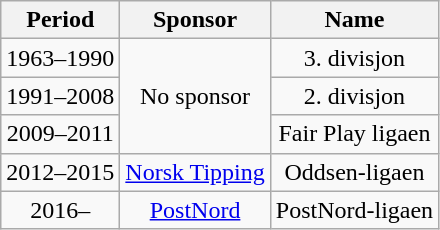<table class="wikitable" style="text-align:center;margin-left:1em;float:center">
<tr>
<th>Period</th>
<th>Sponsor</th>
<th>Name</th>
</tr>
<tr>
<td>1963–1990</td>
<td rowspan="3">No sponsor</td>
<td>3. divisjon</td>
</tr>
<tr>
<td>1991–2008</td>
<td>2. divisjon</td>
</tr>
<tr>
<td>2009–2011</td>
<td>Fair Play ligaen</td>
</tr>
<tr>
<td>2012–2015</td>
<td><a href='#'>Norsk Tipping</a></td>
<td>Oddsen-ligaen</td>
</tr>
<tr>
<td>2016–</td>
<td><a href='#'>PostNord</a></td>
<td>PostNord-ligaen</td>
</tr>
</table>
